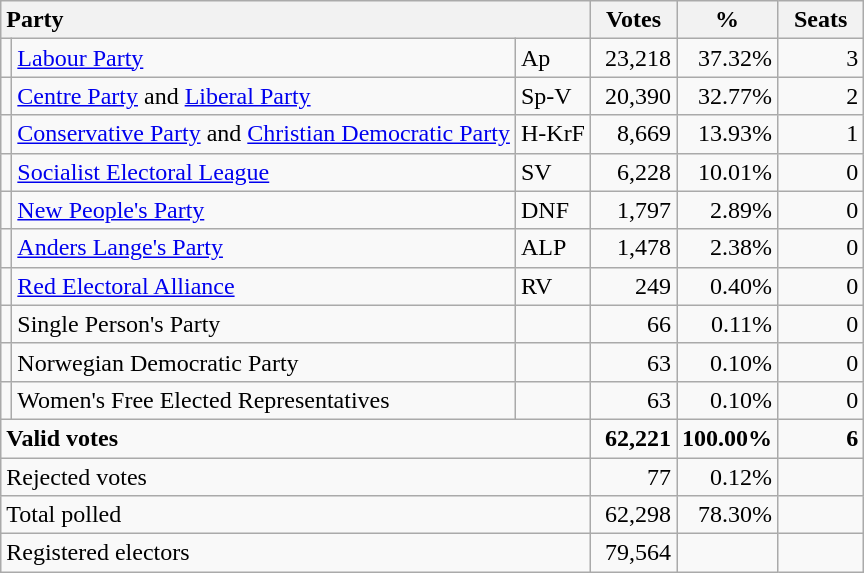<table class="wikitable" border="1" style="text-align:right;">
<tr>
<th style="text-align:left;" colspan=3>Party</th>
<th align=center width="50">Votes</th>
<th align=center width="50">%</th>
<th align=center width="50">Seats</th>
</tr>
<tr>
<td></td>
<td align=left><a href='#'>Labour Party</a></td>
<td align=left>Ap</td>
<td>23,218</td>
<td>37.32%</td>
<td>3</td>
</tr>
<tr>
<td></td>
<td align=left><a href='#'>Centre Party</a> and <a href='#'>Liberal Party</a></td>
<td align=left>Sp-V</td>
<td>20,390</td>
<td>32.77%</td>
<td>2</td>
</tr>
<tr>
<td></td>
<td align=left><a href='#'>Conservative Party</a> and <a href='#'>Christian Democratic Party</a></td>
<td align=left>H-KrF</td>
<td>8,669</td>
<td>13.93%</td>
<td>1</td>
</tr>
<tr>
<td></td>
<td align=left><a href='#'>Socialist Electoral League</a></td>
<td align=left>SV</td>
<td>6,228</td>
<td>10.01%</td>
<td>0</td>
</tr>
<tr>
<td></td>
<td align=left><a href='#'>New People's Party</a></td>
<td align=left>DNF</td>
<td>1,797</td>
<td>2.89%</td>
<td>0</td>
</tr>
<tr>
<td></td>
<td align=left><a href='#'>Anders Lange's Party</a></td>
<td align=left>ALP</td>
<td>1,478</td>
<td>2.38%</td>
<td>0</td>
</tr>
<tr>
<td></td>
<td align=left><a href='#'>Red Electoral Alliance</a></td>
<td align=left>RV</td>
<td>249</td>
<td>0.40%</td>
<td>0</td>
</tr>
<tr>
<td></td>
<td align=left>Single Person's Party</td>
<td align=left></td>
<td>66</td>
<td>0.11%</td>
<td>0</td>
</tr>
<tr>
<td></td>
<td align=left>Norwegian Democratic Party</td>
<td align=left></td>
<td>63</td>
<td>0.10%</td>
<td>0</td>
</tr>
<tr>
<td></td>
<td align=left>Women's Free Elected Representatives</td>
<td align=left></td>
<td>63</td>
<td>0.10%</td>
<td>0</td>
</tr>
<tr style="font-weight:bold">
<td align=left colspan=3>Valid votes</td>
<td>62,221</td>
<td>100.00%</td>
<td>6</td>
</tr>
<tr>
<td align=left colspan=3>Rejected votes</td>
<td>77</td>
<td>0.12%</td>
<td></td>
</tr>
<tr>
<td align=left colspan=3>Total polled</td>
<td>62,298</td>
<td>78.30%</td>
<td></td>
</tr>
<tr>
<td align=left colspan=3>Registered electors</td>
<td>79,564</td>
<td></td>
<td></td>
</tr>
</table>
